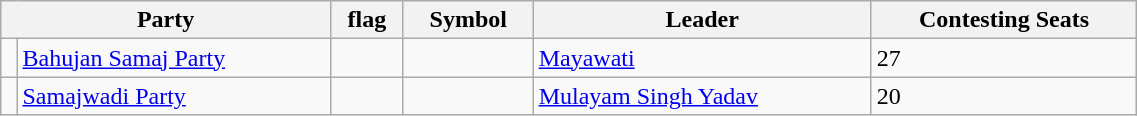<table class="wikitable" width="60%">
<tr>
<th colspan="2">Party</th>
<th>flag</th>
<th>Symbol</th>
<th>Leader</th>
<th>Contesting Seats</th>
</tr>
<tr>
<td></td>
<td><a href='#'>Bahujan Samaj Party</a></td>
<td></td>
<td></td>
<td><a href='#'>Mayawati</a></td>
<td>27</td>
</tr>
<tr>
<td></td>
<td><a href='#'>Samajwadi Party</a></td>
<td></td>
<td></td>
<td><a href='#'>Mulayam Singh Yadav</a></td>
<td>20</td>
</tr>
</table>
